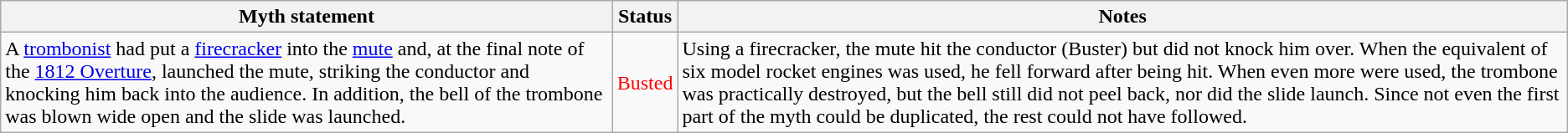<table class="wikitable plainrowheaders">
<tr>
<th>Myth statement</th>
<th>Status</th>
<th>Notes</th>
</tr>
<tr>
<td>A <a href='#'>trombonist</a> had put a <a href='#'>firecracker</a> into the <a href='#'>mute</a> and, at the final note of the <a href='#'>1812 Overture</a>, launched the mute, striking the conductor and knocking him back into the audience. In addition, the bell of the trombone was blown wide open and the slide was launched.</td>
<td style="color:red">Busted</td>
<td>Using a firecracker, the mute hit the conductor (Buster) but did not knock him over. When the equivalent of six model rocket engines was used, he fell forward after being hit. When even more were used, the trombone was practically destroyed, but the bell still did not peel back, nor did the slide launch. Since not even the first part of the myth could be duplicated, the rest could not have followed.</td>
</tr>
</table>
